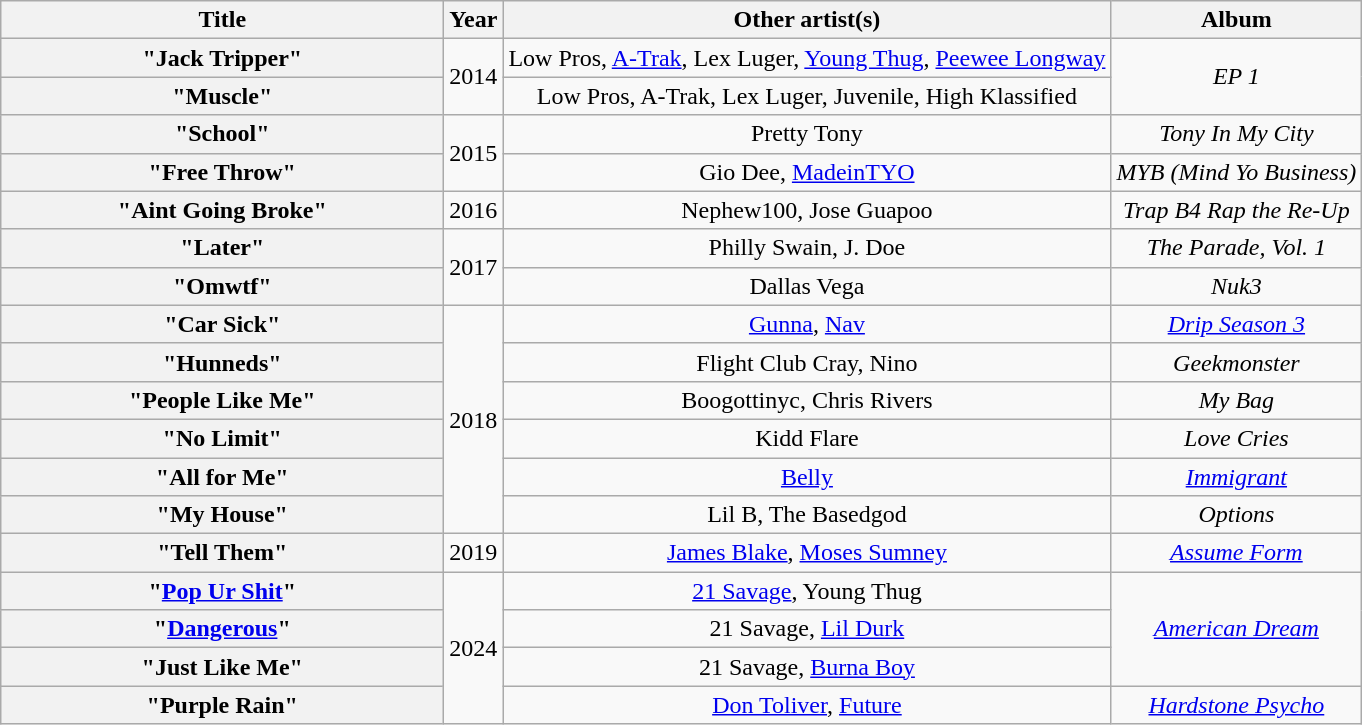<table class="wikitable plainrowheaders" style="text-align:center;">
<tr>
<th scope="col" style="width:18em;">Title</th>
<th scope="col">Year</th>
<th scope="col">Other artist(s)</th>
<th scope="col">Album</th>
</tr>
<tr>
<th scope="row">"Jack Tripper"</th>
<td rowspan="2">2014</td>
<td>Low Pros, <a href='#'>A-Trak</a>, Lex Luger, <a href='#'>Young Thug</a>, <a href='#'>Peewee Longway</a></td>
<td rowspan="2"><em>EP 1</em></td>
</tr>
<tr>
<th scope="row">"Muscle"</th>
<td>Low Pros, A-Trak, Lex Luger, Juvenile, High Klassified</td>
</tr>
<tr>
<th scope="row">"School"</th>
<td rowspan="2">2015</td>
<td>Pretty Tony</td>
<td><em>Tony In My City</em></td>
</tr>
<tr>
<th scope="row">"Free Throw"</th>
<td>Gio Dee, <a href='#'>MadeinTYO</a></td>
<td><em>MYB (Mind Yo Business)</em></td>
</tr>
<tr>
<th scope="row">"Aint Going Broke"</th>
<td>2016</td>
<td>Nephew100, Jose Guapoo</td>
<td><em>Trap B4 Rap the Re-Up</em></td>
</tr>
<tr>
<th scope="row">"Later"</th>
<td rowspan="2">2017</td>
<td>Philly Swain, J. Doe</td>
<td><em>The Parade, Vol. 1</em></td>
</tr>
<tr>
<th scope="row">"Omwtf"</th>
<td>Dallas Vega</td>
<td><em>Nuk3</em></td>
</tr>
<tr>
<th scope="row">"Car Sick"</th>
<td rowspan="6">2018</td>
<td><a href='#'>Gunna</a>, <a href='#'>Nav</a></td>
<td><em><a href='#'>Drip Season 3</a></em></td>
</tr>
<tr>
<th scope="row">"Hunneds"</th>
<td>Flight Club Cray, Nino</td>
<td><em>Geekmonster</em></td>
</tr>
<tr>
<th scope="row">"People Like Me"</th>
<td>Boogottinyc, Chris Rivers</td>
<td><em>My Bag</em></td>
</tr>
<tr>
<th scope="row">"No Limit"</th>
<td>Kidd Flare</td>
<td><em>Love Cries</em></td>
</tr>
<tr>
<th scope="row">"All for Me"</th>
<td><a href='#'>Belly</a></td>
<td><em><a href='#'>Immigrant</a></em></td>
</tr>
<tr>
<th scope="row">"My House"</th>
<td>Lil B, The Basedgod</td>
<td><em>Options</em></td>
</tr>
<tr>
<th scope="row">"Tell Them"</th>
<td>2019</td>
<td><a href='#'>James Blake</a>, <a href='#'>Moses Sumney</a></td>
<td><em><a href='#'>Assume Form</a></em></td>
</tr>
<tr>
<th scope="row">"<a href='#'>Pop Ur Shit</a>"</th>
<td rowspan="4">2024</td>
<td><a href='#'>21 Savage</a>, Young Thug</td>
<td rowspan="3"><em><a href='#'>American Dream</a></em></td>
</tr>
<tr>
<th scope="row">"<a href='#'>Dangerous</a>"</th>
<td>21 Savage, <a href='#'>Lil Durk</a></td>
</tr>
<tr>
<th scope="row">"Just Like Me"</th>
<td>21 Savage, <a href='#'>Burna Boy</a></td>
</tr>
<tr>
<th scope="row">"Purple Rain"</th>
<td><a href='#'>Don Toliver</a>, <a href='#'>Future</a></td>
<td><em><a href='#'>Hardstone Psycho</a></em></td>
</tr>
</table>
